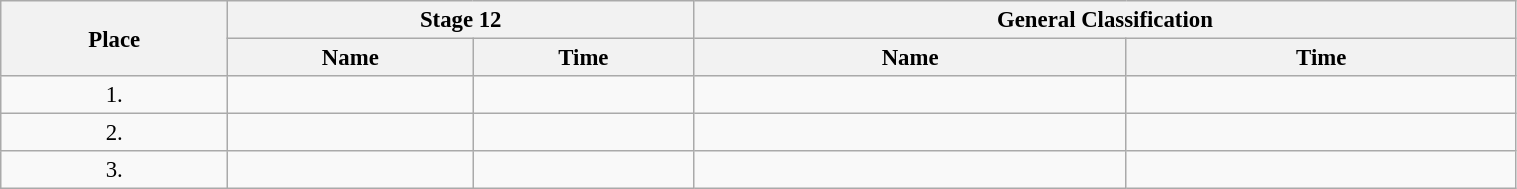<table class=wikitable style="font-size:95%" width="80%">
<tr>
<th rowspan="2">Place</th>
<th colspan="2">Stage 12</th>
<th colspan="2">General Classification</th>
</tr>
<tr>
<th>Name</th>
<th>Time</th>
<th>Name</th>
<th>Time</th>
</tr>
<tr>
<td align="center">1.</td>
<td></td>
<td></td>
<td></td>
<td></td>
</tr>
<tr>
<td align="center">2.</td>
<td></td>
<td></td>
<td></td>
<td></td>
</tr>
<tr>
<td align="center">3.</td>
<td></td>
<td></td>
<td></td>
<td></td>
</tr>
</table>
